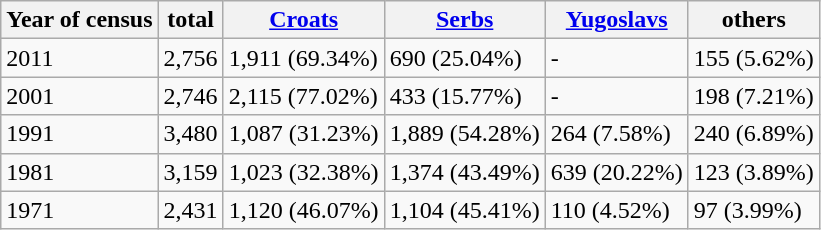<table class="wikitable">
<tr>
<th>Year of census</th>
<th>total</th>
<th><a href='#'>Croats</a></th>
<th><a href='#'>Serbs</a></th>
<th><a href='#'>Yugoslavs</a></th>
<th>others</th>
</tr>
<tr>
<td>2011</td>
<td>2,756</td>
<td>1,911 (69.34%)</td>
<td>690 (25.04%)</td>
<td>-</td>
<td>155 (5.62%)</td>
</tr>
<tr>
<td>2001</td>
<td>2,746</td>
<td>2,115 (77.02%)</td>
<td>433 (15.77%)</td>
<td>-</td>
<td>198 (7.21%)</td>
</tr>
<tr>
<td>1991</td>
<td>3,480</td>
<td>1,087 (31.23%)</td>
<td>1,889 (54.28%)</td>
<td>264 (7.58%)</td>
<td>240 (6.89%)</td>
</tr>
<tr>
<td>1981</td>
<td>3,159</td>
<td>1,023 (32.38%)</td>
<td>1,374 (43.49%)</td>
<td>639 (20.22%)</td>
<td>123 (3.89%)</td>
</tr>
<tr>
<td>1971</td>
<td>2,431</td>
<td>1,120 (46.07%)</td>
<td>1,104 (45.41%)</td>
<td>110 (4.52%)</td>
<td>97 (3.99%)</td>
</tr>
</table>
